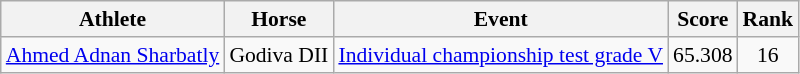<table class=wikitable style=font-size:90%;text-align:center>
<tr>
<th>Athlete</th>
<th>Horse</th>
<th>Event</th>
<th>Score</th>
<th>Rank</th>
</tr>
<tr>
<td align=left><a href='#'>Ahmed Adnan Sharbatly</a></td>
<td align=left>Godiva DII</td>
<td align=left><a href='#'>Individual championship test grade V</a></td>
<td>65.308</td>
<td>16</td>
</tr>
</table>
